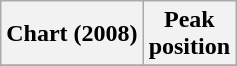<table class="wikitable sortable plainrowheaders" style="text-align:center">
<tr>
<th scope="col">Chart (2008)</th>
<th scope="col">Peak<br>position</th>
</tr>
<tr>
</tr>
</table>
